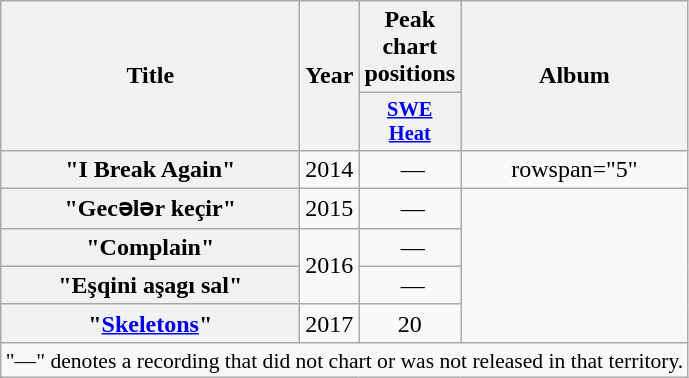<table class="wikitable plainrowheaders" style="text-align:center;">
<tr>
<th scope="col" rowspan="2" style="width:12em;">Title</th>
<th scope="col" rowspan="2" style="width:1em;">Year</th>
<th scope="col" colspan="1">Peak chart positions</th>
<th scope="col" rowspan="2">Album</th>
</tr>
<tr>
<th scope="col" style="width:3em;font-size:85%;"><a href='#'>SWE<br>Heat</a><br></th>
</tr>
<tr>
<th scope="row">"I Break Again"</th>
<td>2014</td>
<td> —</td>
<td>rowspan="5" </td>
</tr>
<tr>
<th scope="row">"Gecələr keçir"</th>
<td>2015</td>
<td> —</td>
</tr>
<tr>
<th scope="row">"Complain"</th>
<td rowspan="2">2016</td>
<td> —</td>
</tr>
<tr>
<th scope="row">"Eşqini aşagı sal"</th>
<td> —</td>
</tr>
<tr>
<th scope="row">"<a href='#'>Skeletons</a>"</th>
<td>2017</td>
<td>20</td>
</tr>
<tr>
<td colspan="14" style="font-size:90%">"—" denotes a recording that did not chart or was not released in that territory.</td>
</tr>
</table>
